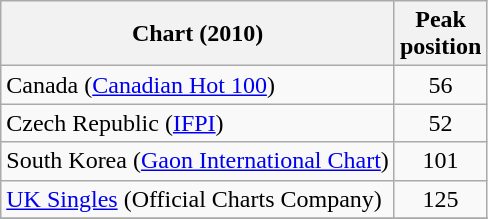<table class="wikitable sortable">
<tr>
<th>Chart (2010)</th>
<th>Peak<br>position</th>
</tr>
<tr>
<td>Canada (<a href='#'>Canadian Hot 100</a>)</td>
<td style="text-align:center;">56</td>
</tr>
<tr>
<td>Czech Republic (<a href='#'>IFPI</a>)</td>
<td style="text-align:center;">52</td>
</tr>
<tr>
<td>South Korea (<a href='#'>Gaon International Chart</a>)</td>
<td style="text-align:center;">101</td>
</tr>
<tr>
<td><a href='#'>UK Singles</a> (Official Charts Company)</td>
<td style="text-align:center;">125</td>
</tr>
<tr>
</tr>
<tr>
</tr>
<tr>
</tr>
</table>
